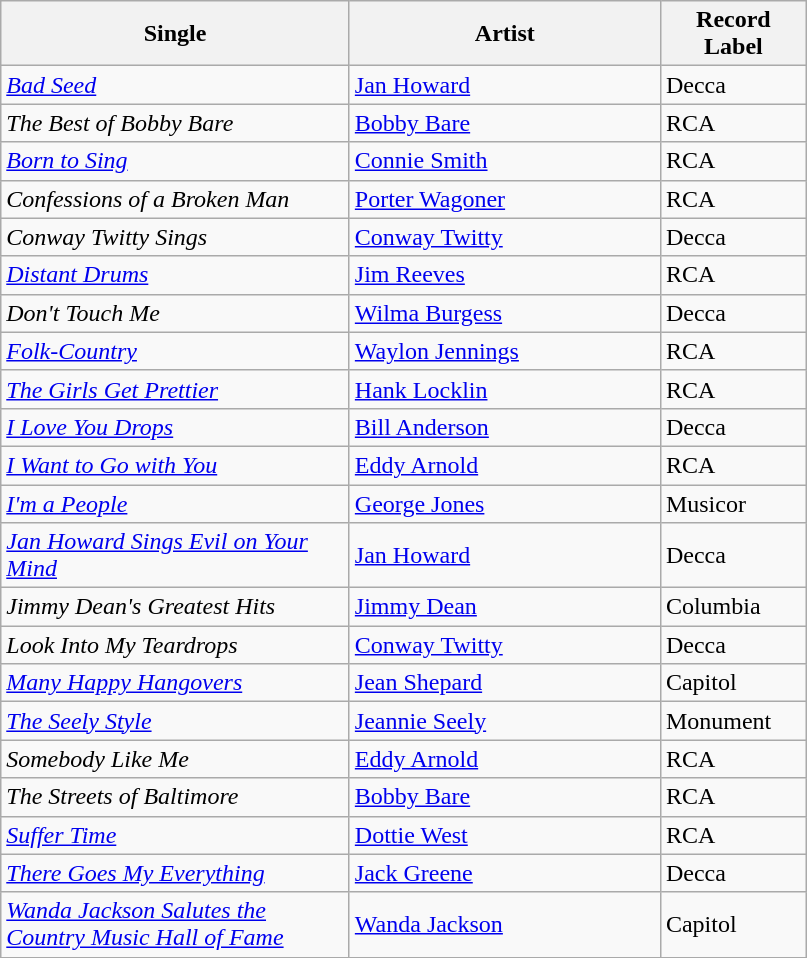<table class="wikitable sortable">
<tr>
<th width="225">Single</th>
<th width="200">Artist</th>
<th width="90">Record Label</th>
</tr>
<tr>
<td><em><a href='#'>Bad Seed</a></em></td>
<td><a href='#'>Jan Howard</a></td>
<td>Decca</td>
</tr>
<tr>
<td><em>The Best of Bobby Bare</em></td>
<td><a href='#'>Bobby Bare</a></td>
<td>RCA</td>
</tr>
<tr>
<td><em><a href='#'>Born to Sing</a></em></td>
<td><a href='#'>Connie Smith</a></td>
<td>RCA</td>
</tr>
<tr>
<td><em>Confessions of a Broken Man</em></td>
<td><a href='#'>Porter Wagoner</a></td>
<td>RCA</td>
</tr>
<tr>
<td><em>Conway Twitty Sings</em></td>
<td><a href='#'>Conway Twitty</a></td>
<td>Decca</td>
</tr>
<tr>
<td><em><a href='#'>Distant Drums</a></em></td>
<td><a href='#'>Jim Reeves</a></td>
<td>RCA</td>
</tr>
<tr>
<td><em>Don't Touch Me</em></td>
<td><a href='#'>Wilma Burgess</a></td>
<td>Decca</td>
</tr>
<tr>
<td><em><a href='#'>Folk-Country</a></em></td>
<td><a href='#'>Waylon Jennings</a></td>
<td>RCA</td>
</tr>
<tr>
<td><em><a href='#'>The Girls Get Prettier</a></em></td>
<td><a href='#'>Hank Locklin</a></td>
<td>RCA</td>
</tr>
<tr>
<td><em><a href='#'>I Love You Drops</a></em></td>
<td><a href='#'>Bill Anderson</a></td>
<td>Decca</td>
</tr>
<tr>
<td><em><a href='#'>I Want to Go with You</a></em></td>
<td><a href='#'>Eddy Arnold</a></td>
<td>RCA</td>
</tr>
<tr>
<td><em><a href='#'>I'm a People</a></em></td>
<td><a href='#'>George Jones</a></td>
<td>Musicor</td>
</tr>
<tr>
<td><em><a href='#'>Jan Howard Sings Evil on Your Mind</a></em></td>
<td><a href='#'>Jan Howard</a></td>
<td>Decca</td>
</tr>
<tr>
<td><em>Jimmy Dean's Greatest Hits</em></td>
<td><a href='#'>Jimmy Dean</a></td>
<td>Columbia</td>
</tr>
<tr>
<td><em>Look Into My Teardrops</em></td>
<td><a href='#'>Conway Twitty</a></td>
<td>Decca</td>
</tr>
<tr>
<td><em><a href='#'>Many Happy Hangovers</a></em></td>
<td><a href='#'>Jean Shepard</a></td>
<td>Capitol</td>
</tr>
<tr>
<td><em><a href='#'>The Seely Style</a></em></td>
<td><a href='#'>Jeannie Seely</a></td>
<td>Monument</td>
</tr>
<tr>
<td><em>Somebody Like Me</em></td>
<td><a href='#'>Eddy Arnold</a></td>
<td>RCA</td>
</tr>
<tr>
<td><em>The Streets of Baltimore</em></td>
<td><a href='#'>Bobby Bare</a></td>
<td>RCA</td>
</tr>
<tr>
<td><em><a href='#'>Suffer Time</a></em></td>
<td><a href='#'>Dottie West</a></td>
<td>RCA</td>
</tr>
<tr>
<td><em><a href='#'>There Goes My Everything</a></em></td>
<td><a href='#'>Jack Greene</a></td>
<td>Decca</td>
</tr>
<tr>
<td><em><a href='#'>Wanda Jackson Salutes the Country Music Hall of Fame</a></em></td>
<td><a href='#'>Wanda Jackson</a></td>
<td>Capitol</td>
</tr>
<tr>
</tr>
</table>
